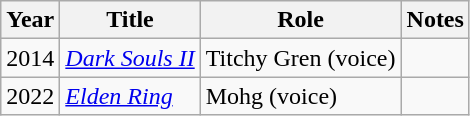<table class="wikitable sortable">
<tr>
<th>Year</th>
<th>Title</th>
<th>Role</th>
<th>Notes</th>
</tr>
<tr>
<td>2014</td>
<td><em><a href='#'>Dark Souls II</a></em></td>
<td>Titchy Gren (voice)</td>
<td></td>
</tr>
<tr>
<td>2022</td>
<td><em><a href='#'>Elden Ring</a></em></td>
<td>Mohg (voice)</td>
<td></td>
</tr>
</table>
